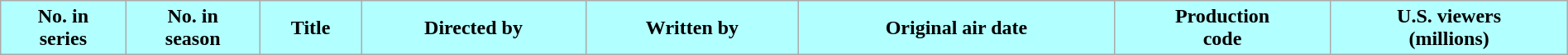<table class="wikitable plainrowheaders" style="width: 100%; margin-right: 0;">
<tr>
<th style="background:#B2FFFF; color:#000;">No. in<br>series</th>
<th style="background:#B2FFFF; color:#000;">No. in<br>season</th>
<th style="background:#B2FFFF; color:#000;">Title</th>
<th style="background:#B2FFFF; color:#000;">Directed by</th>
<th style="background:#B2FFFF; color:#000;">Written by</th>
<th style="background:#B2FFFF; color:#000;">Original air date</th>
<th style="background:#B2FFFF; color:#000;">Production<br>code</th>
<th style="background:#B2FFFF; color:#000;">U.S. viewers<br>(millions)<br>




















</th>
</tr>
</table>
